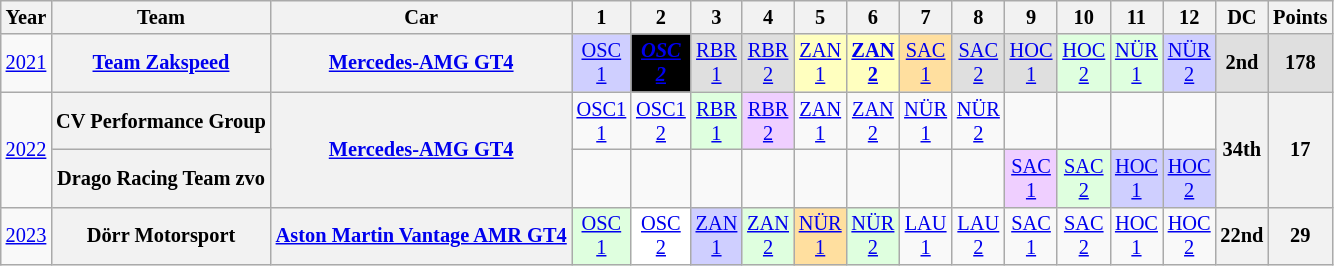<table class="wikitable" style="text-align:center; font-size:85%">
<tr>
<th>Year</th>
<th>Team</th>
<th>Car</th>
<th>1</th>
<th>2</th>
<th>3</th>
<th>4</th>
<th>5</th>
<th>6</th>
<th>7</th>
<th>8</th>
<th>9</th>
<th>10</th>
<th>11</th>
<th>12</th>
<th>DC</th>
<th>Points</th>
</tr>
<tr>
<td><a href='#'>2021</a></td>
<th nowrap><a href='#'>Team Zakspeed</a></th>
<th nowrap><a href='#'>Mercedes-AMG GT4</a></th>
<td style="background:#CFCFFF;"><a href='#'>OSC<br>1</a><br></td>
<td style="background:#000000;color:white"><strong><em><a href='#'><span>OSC<br>2</span></a></em></strong><br></td>
<td style="background:#DFDFDF;"><a href='#'>RBR<br>1</a><br></td>
<td style="background:#DFDFDF;"><a href='#'>RBR<br>2</a><br></td>
<td style="background:#FFFFBF;"><a href='#'>ZAN<br>1</a><br></td>
<td style="background:#FFFFBF;"><strong><a href='#'>ZAN<br>2</a></strong><br></td>
<td style="background:#FFDF9F;"><a href='#'>SAC<br>1</a><br></td>
<td style="background:#DFDFDF;"><a href='#'>SAC<br>2</a><br></td>
<td style="background:#DFDFDF;"><a href='#'>HOC<br>1</a><br></td>
<td style="background:#DFFFDF;"><a href='#'>HOC<br>2</a><br></td>
<td style="background:#DFFFDF;"><a href='#'>NÜR<br>1</a><br></td>
<td style="background:#CFCFFF;"><a href='#'>NÜR<br>2</a><br></td>
<th style="background:#DFDFDF;">2nd</th>
<th style="background:#DFDFDF;">178</th>
</tr>
<tr>
<td rowspan="2"><a href='#'>2022</a></td>
<th nowrap>CV Performance Group</th>
<th rowspan="2" nowrap><a href='#'>Mercedes-AMG GT4</a></th>
<td style="background:#;"><a href='#'>OSC1<br>1</a></td>
<td style="background:#;"><a href='#'>OSC1<br>2</a></td>
<td style="background:#DFFFDF;"><a href='#'>RBR<br>1</a><br></td>
<td style="background:#EFCFFF;"><a href='#'>RBR<br>2</a><br></td>
<td style="background:#;"><a href='#'>ZAN<br>1</a></td>
<td style="background:#;"><a href='#'>ZAN<br>2</a></td>
<td style="background:#;"><a href='#'>NÜR<br>1</a></td>
<td style="background:#;"><a href='#'>NÜR<br>2</a></td>
<td></td>
<td></td>
<td></td>
<td></td>
<th rowspan="2">34th</th>
<th rowspan="2">17</th>
</tr>
<tr>
<th nowrap>Drago Racing Team zvo</th>
<td></td>
<td></td>
<td></td>
<td></td>
<td></td>
<td></td>
<td></td>
<td></td>
<td style="background:#EFCFFF;"><a href='#'>SAC<br>1</a><br></td>
<td style="background:#DFFFDF;"><a href='#'>SAC<br>2</a><br></td>
<td style="background:#CFCFFF;"><a href='#'>HOC<br>1</a><br></td>
<td style="background:#CFCFFF;"><a href='#'>HOC<br>2</a><br></td>
</tr>
<tr>
<td><a href='#'>2023</a></td>
<th>Dörr Motorsport</th>
<th><a href='#'>Aston Martin Vantage AMR GT4</a></th>
<td style="background:#DFFFDF"><a href='#'>OSC<br>1</a><br></td>
<td style="background:#FFFFFF"><a href='#'>OSC<br>2</a><br></td>
<td style="background:#CFCFFF"><a href='#'>ZAN<br>1</a><br></td>
<td style="background:#DFFFDF"><a href='#'>ZAN<br>2</a><br></td>
<td style="background:#FFDF9F"><a href='#'>NÜR<br>1</a><br></td>
<td style="background:#DFFFDF"><a href='#'>NÜR<br>2</a><br></td>
<td><a href='#'>LAU<br>1</a></td>
<td><a href='#'>LAU<br>2</a></td>
<td><a href='#'>SAC<br>1</a></td>
<td><a href='#'>SAC<br>2</a></td>
<td><a href='#'>HOC<br>1</a></td>
<td><a href='#'>HOC<br>2</a></td>
<th>22nd</th>
<th>29</th>
</tr>
</table>
